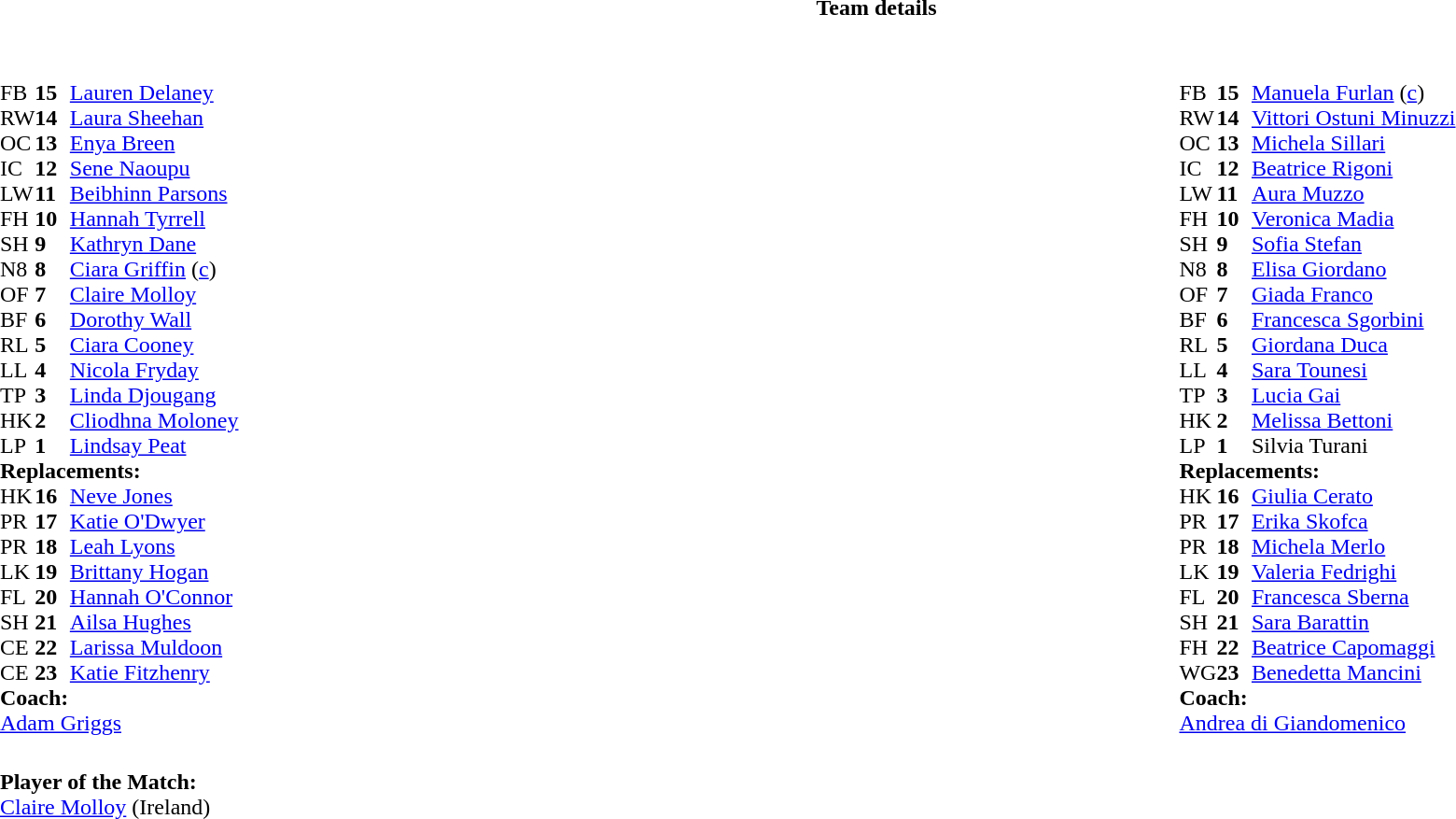<table border="0" style="width:100%" class="collapsible collapsed">
<tr>
<th>Team details</th>
</tr>
<tr>
<td><br><table style="width:100%">
<tr>
<td style="vertical-align:top;width:50%"><br><table cellspacing="0" cellpadding="0">
<tr>
<th width="25"></th>
<th width="25"></th>
</tr>
<tr>
<td style="vertical-align:top;width:0%"></td>
</tr>
<tr>
<td>FB</td>
<td><strong>15</strong></td>
<td><a href='#'>Lauren Delaney</a></td>
<td></td>
<td></td>
</tr>
<tr>
<td>RW</td>
<td><strong>14</strong></td>
<td><a href='#'>Laura Sheehan</a></td>
</tr>
<tr>
<td>OC</td>
<td><strong>13</strong></td>
<td><a href='#'>Enya Breen</a></td>
</tr>
<tr>
<td>IC</td>
<td><strong>12</strong></td>
<td><a href='#'>Sene Naoupu</a></td>
<td></td>
<td></td>
</tr>
<tr>
<td>LW</td>
<td><strong>11</strong></td>
<td><a href='#'>Beibhinn Parsons</a></td>
</tr>
<tr>
<td>FH</td>
<td><strong>10</strong></td>
<td><a href='#'>Hannah Tyrrell</a></td>
</tr>
<tr>
<td>SH</td>
<td><strong>9</strong></td>
<td><a href='#'>Kathryn Dane</a></td>
<td></td>
<td></td>
</tr>
<tr>
<td>N8</td>
<td><strong>8</strong></td>
<td><a href='#'>Ciara Griffin</a> (<a href='#'>c</a>)</td>
</tr>
<tr>
<td>OF</td>
<td><strong>7</strong></td>
<td><a href='#'>Claire Molloy</a></td>
</tr>
<tr>
<td>BF</td>
<td><strong>6</strong></td>
<td><a href='#'>Dorothy Wall</a></td>
<td></td>
<td></td>
</tr>
<tr>
<td>RL</td>
<td><strong>5</strong></td>
<td><a href='#'>Ciara Cooney</a></td>
</tr>
<tr>
<td>LL</td>
<td><strong>4</strong></td>
<td><a href='#'>Nicola Fryday</a></td>
<td></td>
<td></td>
</tr>
<tr>
<td>TP</td>
<td><strong>3</strong></td>
<td><a href='#'>Linda Djougang</a></td>
<td></td>
<td></td>
</tr>
<tr>
<td>HK</td>
<td><strong>2</strong></td>
<td><a href='#'>Cliodhna Moloney</a></td>
<td></td>
<td></td>
</tr>
<tr>
<td>LP</td>
<td><strong>1</strong></td>
<td><a href='#'>Lindsay Peat</a></td>
<td></td>
<td></td>
</tr>
<tr>
<td colspan=3><strong>Replacements:</strong></td>
</tr>
<tr>
<td>HK</td>
<td><strong>16</strong></td>
<td><a href='#'>Neve Jones</a></td>
<td></td>
<td></td>
</tr>
<tr>
<td>PR</td>
<td><strong>17</strong></td>
<td><a href='#'>Katie O'Dwyer</a></td>
<td></td>
<td></td>
</tr>
<tr>
<td>PR</td>
<td><strong>18</strong></td>
<td><a href='#'>Leah Lyons</a></td>
<td></td>
<td></td>
</tr>
<tr>
<td>LK</td>
<td><strong>19</strong></td>
<td><a href='#'>Brittany Hogan</a></td>
<td></td>
<td></td>
</tr>
<tr>
<td>FL</td>
<td><strong>20</strong></td>
<td><a href='#'>Hannah O'Connor</a></td>
<td></td>
<td></td>
</tr>
<tr>
<td>SH</td>
<td><strong>21</strong></td>
<td><a href='#'>Ailsa Hughes</a></td>
<td></td>
<td></td>
</tr>
<tr>
<td>CE</td>
<td><strong>22</strong></td>
<td><a href='#'>Larissa Muldoon</a></td>
<td></td>
<td></td>
</tr>
<tr>
<td>CE</td>
<td><strong>23</strong></td>
<td><a href='#'>Katie Fitzhenry</a></td>
<td></td>
<td></td>
</tr>
<tr>
<td colspan=3><strong>Coach:</strong></td>
</tr>
<tr>
<td colspan="4"><a href='#'>Adam Griggs</a></td>
</tr>
</table>
</td>
<td style="vertical-align:top"></td>
<td style="vertical-align:top; width:50%"><br><table cellspacing="0" cellpadding="0" style="margin:auto">
<tr>
<th width="25"></th>
<th width="25"></th>
</tr>
<tr>
<td>FB</td>
<td><strong>15</strong></td>
<td><a href='#'>Manuela Furlan</a> (<a href='#'>c</a>)</td>
<td></td>
<td></td>
</tr>
<tr>
<td>RW</td>
<td><strong>14</strong></td>
<td><a href='#'>Vittori Ostuni Minuzzi</a></td>
</tr>
<tr>
<td>OC</td>
<td><strong>13</strong></td>
<td><a href='#'>Michela Sillari</a></td>
</tr>
<tr>
<td>IC</td>
<td><strong>12</strong></td>
<td><a href='#'>Beatrice Rigoni</a></td>
</tr>
<tr>
<td>LW</td>
<td><strong>11</strong></td>
<td><a href='#'>Aura Muzzo</a></td>
<td></td>
<td></td>
</tr>
<tr>
<td>FH</td>
<td><strong>10</strong></td>
<td><a href='#'>Veronica Madia</a></td>
<td></td>
<td></td>
</tr>
<tr>
<td>SH</td>
<td><strong>9</strong></td>
<td><a href='#'>Sofia Stefan</a></td>
</tr>
<tr>
<td>N8</td>
<td><strong>8</strong></td>
<td><a href='#'>Elisa Giordano</a></td>
</tr>
<tr>
<td>OF</td>
<td><strong>7</strong></td>
<td><a href='#'>Giada Franco</a></td>
<td></td>
<td></td>
</tr>
<tr>
<td>BF</td>
<td><strong>6</strong></td>
<td><a href='#'>Francesca Sgorbini</a></td>
</tr>
<tr>
<td>RL</td>
<td><strong>5</strong></td>
<td><a href='#'>Giordana Duca</a></td>
</tr>
<tr>
<td>LL</td>
<td><strong>4</strong></td>
<td><a href='#'>Sara Tounesi</a></td>
</tr>
<tr>
<td>TP</td>
<td><strong>3</strong></td>
<td><a href='#'>Lucia Gai</a></td>
<td></td>
<td></td>
</tr>
<tr>
<td>HK</td>
<td><strong>2</strong></td>
<td><a href='#'>Melissa Bettoni</a></td>
<td></td>
<td></td>
</tr>
<tr>
<td>LP</td>
<td><strong>1</strong></td>
<td>Silvia Turani</td>
<td></td>
<td></td>
</tr>
<tr>
<td colspan=3><strong>Replacements:</strong></td>
</tr>
<tr>
<td>HK</td>
<td><strong>16</strong></td>
<td><a href='#'>Giulia Cerato</a></td>
<td></td>
<td></td>
</tr>
<tr>
<td>PR</td>
<td><strong>17</strong></td>
<td><a href='#'>Erika Skofca</a></td>
<td></td>
<td></td>
</tr>
<tr>
<td>PR</td>
<td><strong>18</strong></td>
<td><a href='#'>Michela Merlo</a></td>
<td></td>
<td></td>
<td></td>
<td></td>
</tr>
<tr>
<td>LK</td>
<td><strong>19</strong></td>
<td><a href='#'>Valeria Fedrighi</a></td>
<td></td>
<td></td>
</tr>
<tr>
<td>FL</td>
<td><strong>20</strong></td>
<td><a href='#'>Francesca Sberna</a></td>
<td></td>
<td></td>
</tr>
<tr>
<td>SH</td>
<td><strong>21</strong></td>
<td><a href='#'>Sara Barattin</a></td>
<td></td>
<td></td>
</tr>
<tr>
<td>FH</td>
<td><strong>22</strong></td>
<td><a href='#'>Beatrice Capomaggi</a></td>
<td></td>
<td></td>
<td></td>
<td></td>
</tr>
<tr>
<td>WG</td>
<td><strong>23</strong></td>
<td><a href='#'>Benedetta Mancini</a></td>
<td></td>
<td></td>
</tr>
<tr>
<td colspan=3><strong>Coach:</strong></td>
</tr>
<tr>
<td colspan="4"><a href='#'>Andrea di Giandomenico</a></td>
</tr>
</table>
</td>
</tr>
</table>
<table style="width:100%">
<tr>
<td><br><strong>Player of the Match:</strong>
<br><a href='#'>Claire Molloy</a> (Ireland)</td>
</tr>
</table>
</td>
</tr>
</table>
